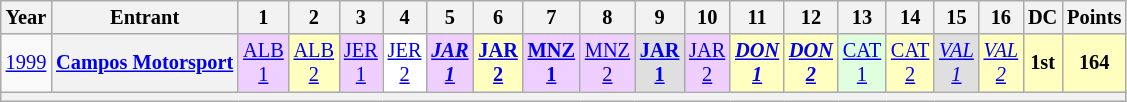<table class="wikitable" style="text-align:center; font-size:85%">
<tr>
<th scope="col">Year</th>
<th scope="col">Entrant</th>
<th scope="col">1</th>
<th scope="col">2</th>
<th scope="col">3</th>
<th scope="col">4</th>
<th scope="col">5</th>
<th scope="col">6</th>
<th scope="col">7</th>
<th scope="col">8</th>
<th scope="col">9</th>
<th scope="col">10</th>
<th scope="col">11</th>
<th scope="col">12</th>
<th scope="col">13</th>
<th scope="col">14</th>
<th scope="col">15</th>
<th scope="col">16</th>
<th scope="col">DC</th>
<th scope="col">Points</th>
</tr>
<tr>
<td nowrap><a href='#'>1999</a></td>
<th nowrap><a href='#'>Campos Motorsport</a></th>
<td style="background:#EFCFFF"><a href='#'>ALB<br>1</a><br></td>
<td style="background:#FFFFBF"><a href='#'>ALB<br>2</a><br></td>
<td style="background:#EFCFFF"><a href='#'>JER<br>1</a><br></td>
<td style="background:#FFFFFF"><a href='#'>JER<br>2</a><br></td>
<td style="background:#EFCFFF"><strong><em><a href='#'>JAR<br>1</a></em></strong><br></td>
<td style="background:#FFFFBF"><strong><a href='#'>JAR<br>2</a></strong><br></td>
<td style="background:#EFCFFF"><strong><a href='#'>MNZ<br>1</a></strong><br></td>
<td style="background:#EFCFFF"><a href='#'>MNZ<br>2</a><br></td>
<td style="background:#DFDFDF"><strong><a href='#'>JAR<br>1</a></strong><br></td>
<td style="background:#EFCFFF"><a href='#'>JAR<br>2</a><br></td>
<td style="background:#FFFFBF"><strong><em><a href='#'>DON<br>1</a></em></strong><br></td>
<td style="background:#FFFFBF"><strong><em><a href='#'>DON<br>2</a></em></strong><br></td>
<td style="background:#DFFFDF"><a href='#'>CAT<br>1</a><br></td>
<td style="background:#FFFFBF"><a href='#'>CAT<br>2</a><br></td>
<td style="background:#DFDFDF"><em><a href='#'>VAL<br>1</a></em><br></td>
<td style="background:#FFFFBF"><em><a href='#'>VAL<br>2</a></em><br></td>
<th style="background:#FFFFBF">1st</th>
<th style="background:#FFFFBF">164</th>
</tr>
<tr>
<th colspan="20"></th>
</tr>
</table>
